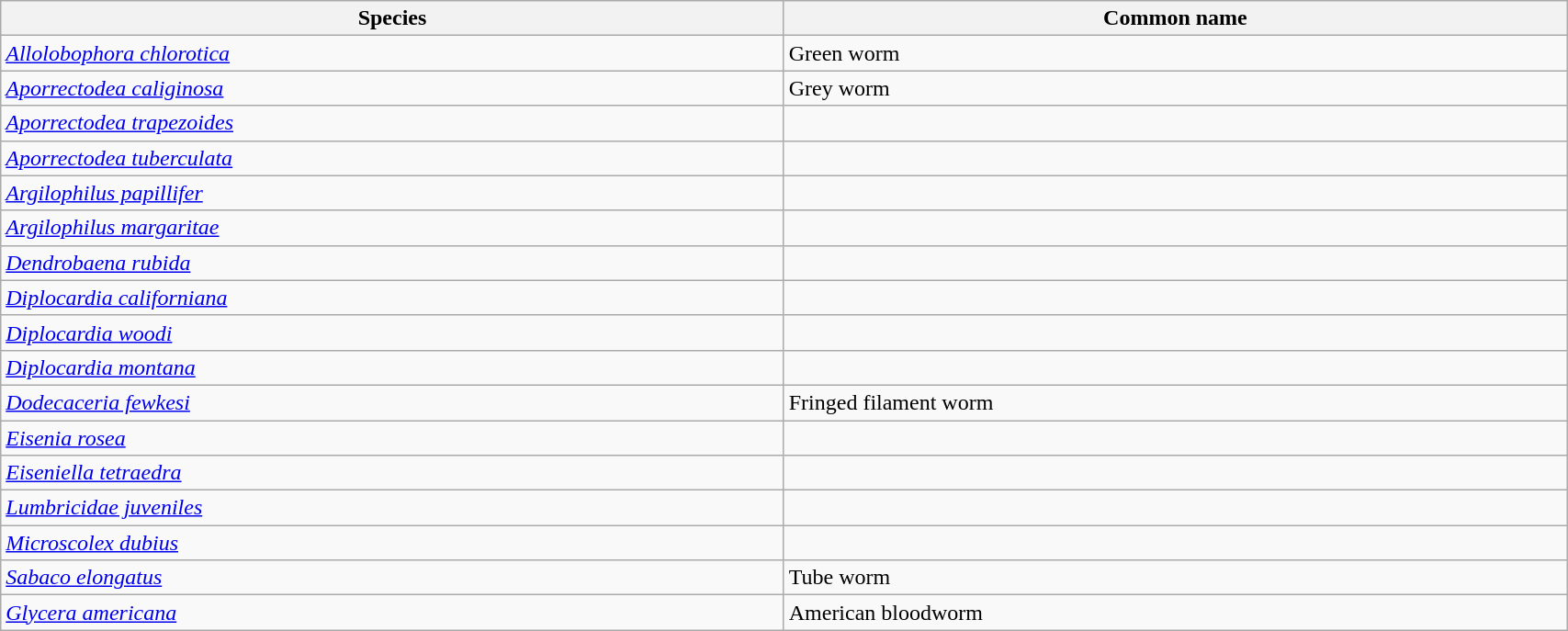<table width=90% class="wikitable">
<tr>
<th width=25%>Species</th>
<th width=25%>Common name</th>
</tr>
<tr>
<td><em><a href='#'>Allolobophora chlorotica</a></em></td>
<td>Green worm</td>
</tr>
<tr>
<td><em><a href='#'>Aporrectodea caliginosa</a></em></td>
<td>Grey worm</td>
</tr>
<tr>
<td><em><a href='#'>Aporrectodea trapezoides</a></em></td>
<td></td>
</tr>
<tr>
<td><em><a href='#'>Aporrectodea tuberculata</a></em></td>
<td></td>
</tr>
<tr>
<td><em><a href='#'>Argilophilus papillifer</a></em></td>
<td></td>
</tr>
<tr>
<td><em><a href='#'>Argilophilus margaritae</a></em></td>
<td></td>
</tr>
<tr>
<td><em><a href='#'>Dendrobaena rubida</a></em></td>
<td></td>
</tr>
<tr>
<td><em><a href='#'>Diplocardia californiana</a></em></td>
<td></td>
</tr>
<tr>
<td><em><a href='#'>Diplocardia woodi</a></em></td>
<td></td>
</tr>
<tr>
<td><em><a href='#'>Diplocardia montana</a></em></td>
<td></td>
</tr>
<tr>
<td><em><a href='#'>Dodecaceria fewkesi </a></em></td>
<td>Fringed filament worm</td>
</tr>
<tr>
<td><em><a href='#'>Eisenia rosea</a></em></td>
<td></td>
</tr>
<tr>
<td><em><a href='#'>Eiseniella tetraedra</a></em></td>
<td></td>
</tr>
<tr>
<td><em><a href='#'>Lumbricidae juveniles</a></em></td>
<td></td>
</tr>
<tr>
<td><em><a href='#'>Microscolex dubius</a></em></td>
<td></td>
</tr>
<tr>
<td><em><a href='#'>Sabaco elongatus</a></em></td>
<td>Tube worm</td>
</tr>
<tr>
<td><em><a href='#'>Glycera americana</a></em></td>
<td>American bloodworm</td>
</tr>
</table>
